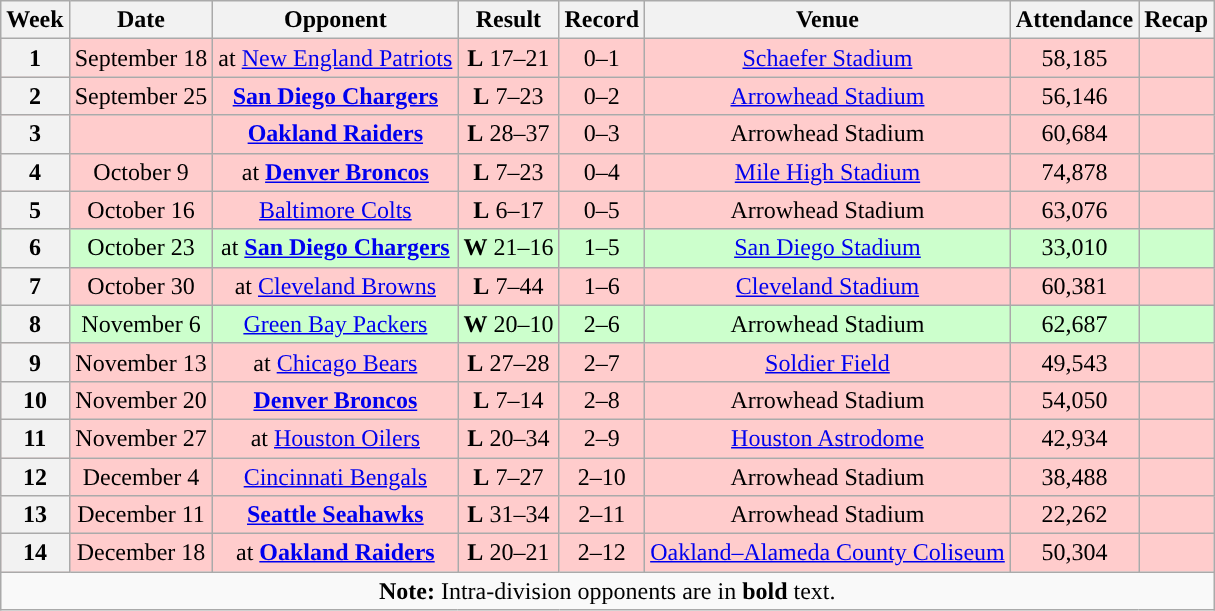<table class="wikitable" style="text-align:center">
<tr>
<th>Week</th>
<th>Date</th>
<th>Opponent</th>
<th>Result</th>
<th>Record</th>
<th>Venue</th>
<th>Attendance</th>
<th>Recap</th>
</tr>
<tr style="background:#fcc">
<th>1</th>
<td>September 18</td>
<td>at <a href='#'>New England Patriots</a></td>
<td><strong>L</strong> 17–21</td>
<td>0–1</td>
<td><a href='#'>Schaefer Stadium</a></td>
<td>58,185</td>
<td></td>
</tr>
<tr style="background:#fcc">
<th>2</th>
<td>September 25</td>
<td><strong><a href='#'>San Diego Chargers</a></strong></td>
<td><strong>L</strong> 7–23</td>
<td>0–2</td>
<td><a href='#'>Arrowhead Stadium</a></td>
<td>56,146</td>
<td></td>
</tr>
<tr style="background:#fcc">
<th>3</th>
<td></td>
<td><strong><a href='#'>Oakland Raiders</a></strong></td>
<td><strong>L</strong> 28–37</td>
<td>0–3</td>
<td>Arrowhead Stadium</td>
<td>60,684</td>
<td></td>
</tr>
<tr style="background:#fcc">
<th>4</th>
<td>October 9</td>
<td>at <strong><a href='#'>Denver Broncos</a></strong></td>
<td><strong>L</strong> 7–23</td>
<td>0–4</td>
<td><a href='#'>Mile High Stadium</a></td>
<td>74,878</td>
<td></td>
</tr>
<tr style="background:#fcc">
<th>5</th>
<td>October 16</td>
<td><a href='#'>Baltimore Colts</a></td>
<td><strong>L</strong> 6–17</td>
<td>0–5</td>
<td>Arrowhead Stadium</td>
<td>63,076</td>
<td></td>
</tr>
<tr style="background:#cfc">
<th>6</th>
<td>October 23</td>
<td>at <strong><a href='#'>San Diego Chargers</a></strong></td>
<td><strong>W</strong> 21–16</td>
<td>1–5</td>
<td><a href='#'>San Diego Stadium</a></td>
<td>33,010</td>
<td></td>
</tr>
<tr style="background:#fcc">
<th>7</th>
<td>October 30</td>
<td>at <a href='#'>Cleveland Browns</a></td>
<td><strong>L</strong> 7–44</td>
<td>1–6</td>
<td><a href='#'>Cleveland Stadium</a></td>
<td>60,381</td>
<td></td>
</tr>
<tr style="background:#cfc">
<th>8</th>
<td>November 6</td>
<td><a href='#'>Green Bay Packers</a></td>
<td><strong>W</strong> 20–10</td>
<td>2–6</td>
<td>Arrowhead Stadium</td>
<td>62,687</td>
<td></td>
</tr>
<tr style="background:#fcc">
<th>9</th>
<td>November 13</td>
<td>at <a href='#'>Chicago Bears</a></td>
<td><strong>L</strong> 27–28</td>
<td>2–7</td>
<td><a href='#'>Soldier Field</a></td>
<td>49,543</td>
<td></td>
</tr>
<tr style="background:#fcc">
<th>10</th>
<td>November 20</td>
<td><strong><a href='#'>Denver Broncos</a></strong></td>
<td><strong>L</strong> 7–14</td>
<td>2–8</td>
<td>Arrowhead Stadium</td>
<td>54,050</td>
<td></td>
</tr>
<tr style="background:#fcc">
<th>11</th>
<td>November 27</td>
<td>at <a href='#'>Houston Oilers</a></td>
<td><strong>L</strong> 20–34</td>
<td>2–9</td>
<td><a href='#'>Houston Astrodome</a></td>
<td>42,934</td>
<td></td>
</tr>
<tr style="background:#fcc">
<th>12</th>
<td>December 4</td>
<td><a href='#'>Cincinnati Bengals</a></td>
<td><strong>L</strong> 7–27</td>
<td>2–10</td>
<td>Arrowhead Stadium</td>
<td>38,488</td>
<td></td>
</tr>
<tr style="background:#fcc">
<th>13</th>
<td>December 11</td>
<td><strong><a href='#'>Seattle Seahawks</a></strong></td>
<td><strong>L</strong> 31–34</td>
<td>2–11</td>
<td>Arrowhead Stadium</td>
<td>22,262</td>
<td></td>
</tr>
<tr style="background:#fcc">
<th>14</th>
<td>December 18</td>
<td>at <strong><a href='#'>Oakland Raiders</a></strong></td>
<td><strong>L</strong> 20–21</td>
<td>2–12</td>
<td><a href='#'>Oakland–Alameda County Coliseum</a></td>
<td>50,304</td>
<td></td>
</tr>
<tr>
<td colspan="8"><strong>Note:</strong> Intra-division opponents are in <strong>bold</strong> text.</td>
</tr>
</table>
